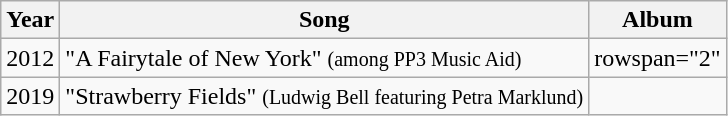<table class="wikitable plainrowheaders" style="text-align:center;">
<tr>
<th scope="col">Year</th>
<th scope="col">Song</th>
<th scope="col">Album</th>
</tr>
<tr>
<td>2012</td>
<td style="text-align:left;">"A Fairytale of New York" <small>(among PP3 Music Aid)</small></td>
<td>rowspan="2" </td>
</tr>
<tr>
<td>2019</td>
<td style="text-align:left;">"Strawberry Fields" <small>(Ludwig Bell featuring Petra Marklund)</small></td>
</tr>
</table>
